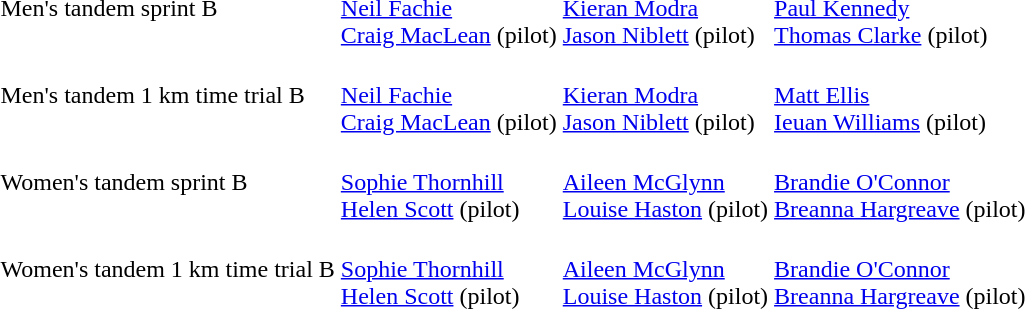<table>
<tr>
<td>Men's tandem sprint B<br></td>
<td><br><a href='#'>Neil Fachie</a><br><a href='#'>Craig MacLean</a> (pilot)</td>
<td><br><a href='#'>Kieran Modra</a><br><a href='#'>Jason Niblett</a> (pilot)</td>
<td><br><a href='#'>Paul Kennedy</a><br><a href='#'>Thomas Clarke</a> (pilot)</td>
</tr>
<tr>
<td>Men's tandem 1 km time trial B<br></td>
<td><br><a href='#'>Neil Fachie</a><br><a href='#'>Craig MacLean</a> (pilot)</td>
<td><br><a href='#'>Kieran Modra</a><br><a href='#'>Jason Niblett</a> (pilot)</td>
<td><br><a href='#'>Matt Ellis</a><br><a href='#'>Ieuan Williams</a> (pilot)</td>
</tr>
<tr>
<td>Women's tandem sprint B<br></td>
<td><br><a href='#'>Sophie Thornhill</a><br><a href='#'>Helen Scott</a> (pilot)</td>
<td><br><a href='#'>Aileen McGlynn</a><br><a href='#'>Louise Haston</a> (pilot)</td>
<td><br><a href='#'>Brandie O'Connor</a><br><a href='#'>Breanna Hargreave</a> (pilot)</td>
</tr>
<tr>
<td>Women's tandem 1 km time trial B<br></td>
<td><br><a href='#'>Sophie Thornhill</a><br><a href='#'>Helen Scott</a> (pilot)</td>
<td><br><a href='#'>Aileen McGlynn</a><br><a href='#'>Louise Haston</a> (pilot)</td>
<td><br><a href='#'>Brandie O'Connor</a><br><a href='#'>Breanna Hargreave</a> (pilot)</td>
</tr>
</table>
